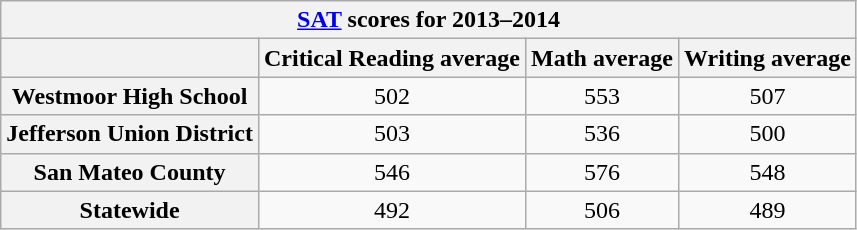<table class="wikitable" style="text-align:center">
<tr>
<th colspan="4"><a href='#'>SAT</a> scores for 2013–2014</th>
</tr>
<tr>
<th></th>
<th>Critical Reading average</th>
<th>Math average</th>
<th>Writing average</th>
</tr>
<tr>
<th>Westmoor High School</th>
<td>502</td>
<td>553</td>
<td>507</td>
</tr>
<tr>
<th>Jefferson Union District</th>
<td>503</td>
<td>536</td>
<td>500</td>
</tr>
<tr>
<th>San Mateo County</th>
<td>546</td>
<td>576</td>
<td>548</td>
</tr>
<tr>
<th>Statewide</th>
<td>492</td>
<td>506</td>
<td>489</td>
</tr>
</table>
